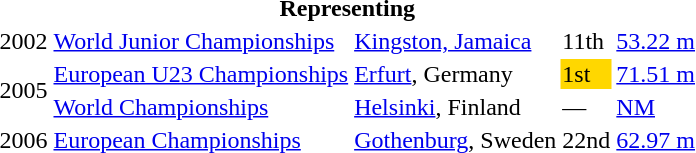<table>
<tr>
<th colspan="5">Representing </th>
</tr>
<tr>
<td>2002</td>
<td><a href='#'>World Junior Championships</a></td>
<td><a href='#'>Kingston, Jamaica</a></td>
<td>11th</td>
<td><a href='#'>53.22 m</a></td>
</tr>
<tr>
<td rowspan=2>2005</td>
<td><a href='#'>European U23 Championships</a></td>
<td><a href='#'>Erfurt</a>, Germany</td>
<td bgcolor="gold">1st</td>
<td><a href='#'>71.51 m</a></td>
</tr>
<tr>
<td><a href='#'>World Championships</a></td>
<td><a href='#'>Helsinki</a>, Finland</td>
<td>—</td>
<td><a href='#'>NM</a></td>
</tr>
<tr>
<td>2006</td>
<td><a href='#'>European Championships</a></td>
<td><a href='#'>Gothenburg</a>, Sweden</td>
<td>22nd</td>
<td><a href='#'>62.97 m</a></td>
</tr>
</table>
